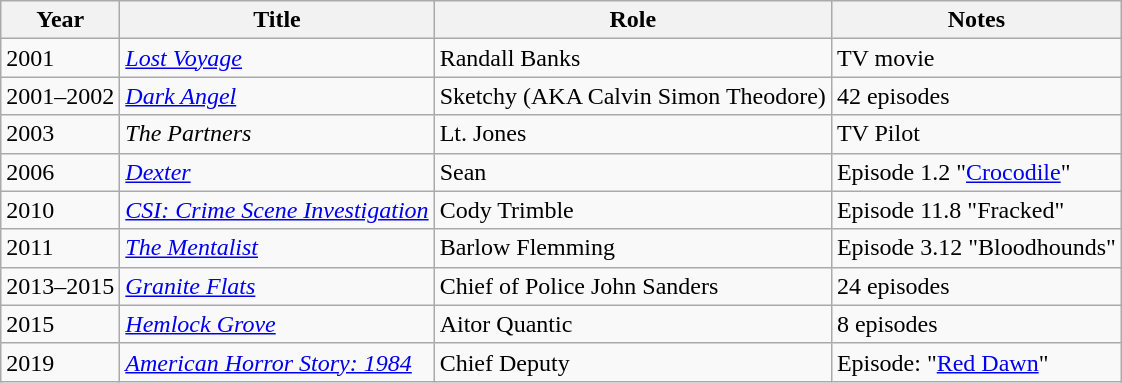<table class="wikitable sortable">
<tr>
<th>Year</th>
<th>Title</th>
<th>Role</th>
<th>Notes</th>
</tr>
<tr>
<td>2001</td>
<td><em><a href='#'>Lost Voyage</a></em></td>
<td>Randall Banks</td>
<td>TV movie</td>
</tr>
<tr>
<td>2001–2002</td>
<td><em><a href='#'>Dark Angel</a></em></td>
<td>Sketchy (AKA Calvin Simon Theodore)</td>
<td>42 episodes</td>
</tr>
<tr>
<td>2003</td>
<td><em>The Partners</em></td>
<td>Lt. Jones</td>
<td>TV Pilot</td>
</tr>
<tr>
<td>2006</td>
<td><em><a href='#'>Dexter</a></em></td>
<td>Sean</td>
<td>Episode 1.2 "<a href='#'>Crocodile</a>"</td>
</tr>
<tr>
<td>2010</td>
<td><em><a href='#'>CSI: Crime Scene Investigation</a></em></td>
<td>Cody Trimble</td>
<td>Episode 11.8 "Fracked"</td>
</tr>
<tr>
<td>2011</td>
<td><em><a href='#'>The Mentalist</a></em></td>
<td>Barlow Flemming</td>
<td>Episode 3.12 "Bloodhounds"</td>
</tr>
<tr>
<td>2013–2015</td>
<td><em><a href='#'>Granite Flats</a></em></td>
<td>Chief of Police John Sanders</td>
<td>24 episodes</td>
</tr>
<tr>
<td>2015</td>
<td><em><a href='#'>Hemlock Grove</a></em></td>
<td>Aitor Quantic</td>
<td>8 episodes</td>
</tr>
<tr>
<td>2019</td>
<td><em><a href='#'>American Horror Story: 1984</a></em></td>
<td>Chief Deputy</td>
<td>Episode: "<a href='#'>Red Dawn</a>"</td>
</tr>
</table>
